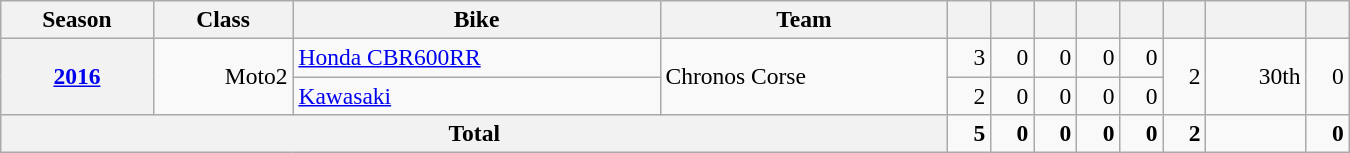<table class="wikitable" style="font-size:98%; text-align:right; width:900px;">
<tr>
<th>Season</th>
<th>Class</th>
<th>Bike</th>
<th>Team</th>
<th></th>
<th></th>
<th></th>
<th></th>
<th></th>
<th></th>
<th></th>
<th></th>
</tr>
<tr>
<th rowspan=2><a href='#'>2016</a></th>
<td rowspan=2>Moto2</td>
<td align="left"><a href='#'>Honda CBR600RR</a></td>
<td rowspan=2 align="left">Chronos Corse</td>
<td>3</td>
<td>0</td>
<td>0</td>
<td>0</td>
<td>0</td>
<td rowspan=2>2</td>
<td rowspan=2>30th</td>
<td rowspan=2>0</td>
</tr>
<tr>
<td align="left"><a href='#'>Kawasaki</a></td>
<td>2</td>
<td>0</td>
<td>0</td>
<td>0</td>
<td>0</td>
</tr>
<tr>
<th colspan=4>Total</th>
<td><strong>5</strong></td>
<td><strong>0</strong></td>
<td><strong>0</strong></td>
<td><strong>0</strong></td>
<td><strong>0</strong></td>
<td><strong>2</strong></td>
<td></td>
<td><strong>0</strong></td>
</tr>
</table>
